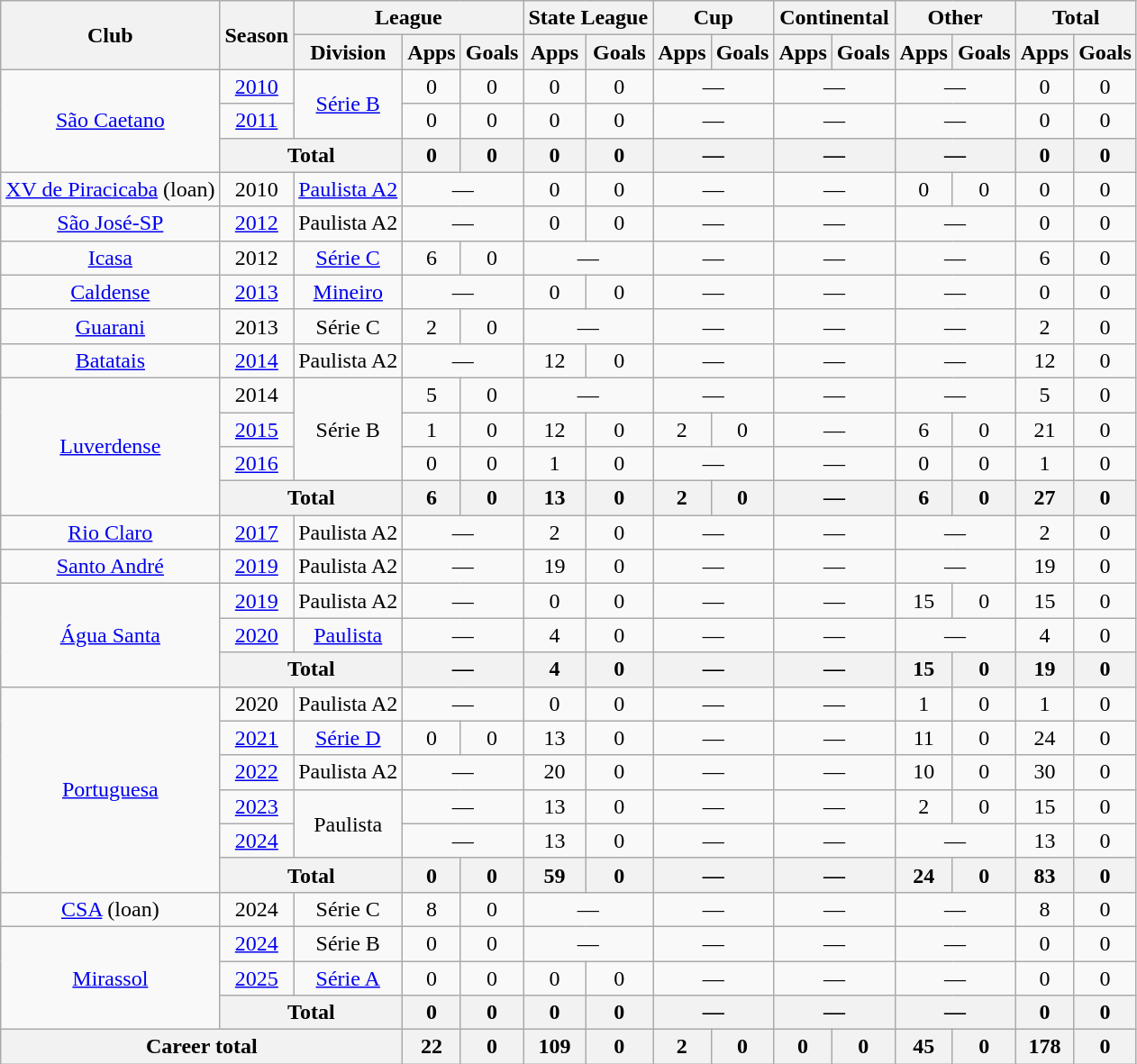<table class="wikitable" style="text-align: center;">
<tr>
<th rowspan="2">Club</th>
<th rowspan="2">Season</th>
<th colspan="3">League</th>
<th colspan="2">State League</th>
<th colspan="2">Cup</th>
<th colspan="2">Continental</th>
<th colspan="2">Other</th>
<th colspan="2">Total</th>
</tr>
<tr>
<th>Division</th>
<th>Apps</th>
<th>Goals</th>
<th>Apps</th>
<th>Goals</th>
<th>Apps</th>
<th>Goals</th>
<th>Apps</th>
<th>Goals</th>
<th>Apps</th>
<th>Goals</th>
<th>Apps</th>
<th>Goals</th>
</tr>
<tr>
<td rowspan="3" valign="center"><a href='#'>São Caetano</a></td>
<td><a href='#'>2010</a></td>
<td rowspan="2"><a href='#'>Série B</a></td>
<td>0</td>
<td>0</td>
<td>0</td>
<td>0</td>
<td colspan="2">—</td>
<td colspan="2">—</td>
<td colspan="2">—</td>
<td>0</td>
<td>0</td>
</tr>
<tr>
<td><a href='#'>2011</a></td>
<td>0</td>
<td>0</td>
<td>0</td>
<td>0</td>
<td colspan="2">—</td>
<td colspan="2">—</td>
<td colspan="2">—</td>
<td>0</td>
<td>0</td>
</tr>
<tr>
<th colspan="2">Total</th>
<th>0</th>
<th>0</th>
<th>0</th>
<th>0</th>
<th colspan="2">—</th>
<th colspan="2">—</th>
<th colspan="2">—</th>
<th>0</th>
<th>0</th>
</tr>
<tr>
<td valign="center"><a href='#'>XV de Piracicaba</a> (loan)</td>
<td>2010</td>
<td><a href='#'>Paulista A2</a></td>
<td colspan="2">—</td>
<td>0</td>
<td>0</td>
<td colspan="2">—</td>
<td colspan="2">—</td>
<td>0</td>
<td>0</td>
<td>0</td>
<td>0</td>
</tr>
<tr>
<td valign="center"><a href='#'>São José-SP</a></td>
<td><a href='#'>2012</a></td>
<td>Paulista A2</td>
<td colspan="2">—</td>
<td>0</td>
<td>0</td>
<td colspan="2">—</td>
<td colspan="2">—</td>
<td colspan="2">—</td>
<td>0</td>
<td>0</td>
</tr>
<tr>
<td valign="center"><a href='#'>Icasa</a></td>
<td>2012</td>
<td><a href='#'>Série C</a></td>
<td>6</td>
<td>0</td>
<td colspan="2">—</td>
<td colspan="2">—</td>
<td colspan="2">—</td>
<td colspan="2">—</td>
<td>6</td>
<td>0</td>
</tr>
<tr>
<td valign="center"><a href='#'>Caldense</a></td>
<td><a href='#'>2013</a></td>
<td><a href='#'>Mineiro</a></td>
<td colspan="2">—</td>
<td>0</td>
<td>0</td>
<td colspan="2">—</td>
<td colspan="2">—</td>
<td colspan="2">—</td>
<td>0</td>
<td>0</td>
</tr>
<tr>
<td valign="center"><a href='#'>Guarani</a></td>
<td>2013</td>
<td>Série C</td>
<td>2</td>
<td>0</td>
<td colspan="2">—</td>
<td colspan="2">—</td>
<td colspan="2">—</td>
<td colspan="2">—</td>
<td>2</td>
<td>0</td>
</tr>
<tr>
<td valign="center"><a href='#'>Batatais</a></td>
<td><a href='#'>2014</a></td>
<td>Paulista A2</td>
<td colspan="2">—</td>
<td>12</td>
<td>0</td>
<td colspan="2">—</td>
<td colspan="2">—</td>
<td colspan="2">—</td>
<td>12</td>
<td>0</td>
</tr>
<tr>
<td rowspan="4" valign="center"><a href='#'>Luverdense</a></td>
<td>2014</td>
<td rowspan="3">Série B</td>
<td>5</td>
<td>0</td>
<td colspan="2">—</td>
<td colspan="2">—</td>
<td colspan="2">—</td>
<td colspan="2">—</td>
<td>5</td>
<td>0</td>
</tr>
<tr>
<td><a href='#'>2015</a></td>
<td>1</td>
<td>0</td>
<td>12</td>
<td>0</td>
<td>2</td>
<td>0</td>
<td colspan="2">—</td>
<td>6</td>
<td>0</td>
<td>21</td>
<td>0</td>
</tr>
<tr>
<td><a href='#'>2016</a></td>
<td>0</td>
<td>0</td>
<td>1</td>
<td>0</td>
<td colspan="2">—</td>
<td colspan="2">—</td>
<td>0</td>
<td>0</td>
<td>1</td>
<td>0</td>
</tr>
<tr>
<th colspan="2">Total</th>
<th>6</th>
<th>0</th>
<th>13</th>
<th>0</th>
<th>2</th>
<th>0</th>
<th colspan="2">—</th>
<th>6</th>
<th>0</th>
<th>27</th>
<th>0</th>
</tr>
<tr>
<td valign="center"><a href='#'>Rio Claro</a></td>
<td><a href='#'>2017</a></td>
<td>Paulista A2</td>
<td colspan="2">—</td>
<td>2</td>
<td>0</td>
<td colspan="2">—</td>
<td colspan="2">—</td>
<td colspan="2">—</td>
<td>2</td>
<td>0</td>
</tr>
<tr>
<td valign="center"><a href='#'>Santo André</a></td>
<td><a href='#'>2019</a></td>
<td>Paulista A2</td>
<td colspan="2">—</td>
<td>19</td>
<td>0</td>
<td colspan="2">—</td>
<td colspan="2">—</td>
<td colspan="2">—</td>
<td>19</td>
<td>0</td>
</tr>
<tr>
<td rowspan="3" valign="center"><a href='#'>Água Santa</a></td>
<td><a href='#'>2019</a></td>
<td>Paulista A2</td>
<td colspan="2">—</td>
<td>0</td>
<td>0</td>
<td colspan="2">—</td>
<td colspan="2">—</td>
<td>15</td>
<td>0</td>
<td>15</td>
<td>0</td>
</tr>
<tr>
<td><a href='#'>2020</a></td>
<td><a href='#'>Paulista</a></td>
<td colspan="2">—</td>
<td>4</td>
<td>0</td>
<td colspan="2">—</td>
<td colspan="2">—</td>
<td colspan="2">—</td>
<td>4</td>
<td>0</td>
</tr>
<tr>
<th colspan="2">Total</th>
<th colspan="2">—</th>
<th>4</th>
<th>0</th>
<th colspan="2">—</th>
<th colspan="2">—</th>
<th>15</th>
<th>0</th>
<th>19</th>
<th>0</th>
</tr>
<tr>
<td rowspan="6" valign="center"><a href='#'>Portuguesa</a></td>
<td>2020</td>
<td>Paulista A2</td>
<td colspan="2">—</td>
<td>0</td>
<td>0</td>
<td colspan="2">—</td>
<td colspan="2">—</td>
<td>1</td>
<td>0</td>
<td>1</td>
<td>0</td>
</tr>
<tr>
<td><a href='#'>2021</a></td>
<td><a href='#'>Série D</a></td>
<td>0</td>
<td>0</td>
<td>13</td>
<td>0</td>
<td colspan="2">—</td>
<td colspan="2">—</td>
<td>11</td>
<td>0</td>
<td>24</td>
<td>0</td>
</tr>
<tr>
<td><a href='#'>2022</a></td>
<td>Paulista A2</td>
<td colspan="2">—</td>
<td>20</td>
<td>0</td>
<td colspan="2">—</td>
<td colspan="2">—</td>
<td>10</td>
<td>0</td>
<td>30</td>
<td>0</td>
</tr>
<tr>
<td><a href='#'>2023</a></td>
<td rowspan="2">Paulista</td>
<td colspan="2">—</td>
<td>13</td>
<td>0</td>
<td colspan="2">—</td>
<td colspan="2">—</td>
<td>2</td>
<td>0</td>
<td>15</td>
<td>0</td>
</tr>
<tr>
<td><a href='#'>2024</a></td>
<td colspan="2">—</td>
<td>13</td>
<td>0</td>
<td colspan="2">—</td>
<td colspan="2">—</td>
<td colspan="2">—</td>
<td>13</td>
<td>0</td>
</tr>
<tr>
<th colspan="2">Total</th>
<th>0</th>
<th>0</th>
<th>59</th>
<th>0</th>
<th colspan="2">—</th>
<th colspan="2">—</th>
<th>24</th>
<th>0</th>
<th>83</th>
<th>0</th>
</tr>
<tr>
<td><a href='#'>CSA</a> (loan)</td>
<td>2024</td>
<td>Série C</td>
<td>8</td>
<td>0</td>
<td colspan="2">—</td>
<td colspan="2">—</td>
<td colspan="2">—</td>
<td colspan="2">—</td>
<td>8</td>
<td>0</td>
</tr>
<tr>
<td rowspan="3"><a href='#'>Mirassol</a></td>
<td><a href='#'>2024</a></td>
<td>Série B</td>
<td>0</td>
<td>0</td>
<td colspan="2">—</td>
<td colspan="2">—</td>
<td colspan="2">—</td>
<td colspan="2">—</td>
<td>0</td>
<td>0</td>
</tr>
<tr>
<td><a href='#'>2025</a></td>
<td><a href='#'>Série A</a></td>
<td>0</td>
<td>0</td>
<td>0</td>
<td>0</td>
<td colspan="2">—</td>
<td colspan="2">—</td>
<td colspan="2">—</td>
<td>0</td>
<td>0</td>
</tr>
<tr>
<th colspan="2">Total</th>
<th>0</th>
<th>0</th>
<th>0</th>
<th>0</th>
<th colspan="2">—</th>
<th colspan="2">—</th>
<th colspan="2">—</th>
<th>0</th>
<th>0</th>
</tr>
<tr>
<th colspan="3"><strong>Career total</strong></th>
<th>22</th>
<th>0</th>
<th>109</th>
<th>0</th>
<th>2</th>
<th>0</th>
<th>0</th>
<th>0</th>
<th>45</th>
<th>0</th>
<th>178</th>
<th>0</th>
</tr>
</table>
